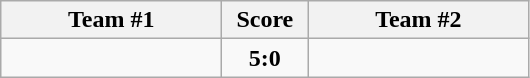<table class="wikitable" style="text-align:center;">
<tr>
<th width=140>Team #1</th>
<th width=50>Score</th>
<th width=140>Team #2</th>
</tr>
<tr>
<td style="text-align:right;"></td>
<td><strong>5:0</strong></td>
<td style="text-align:left;"></td>
</tr>
</table>
